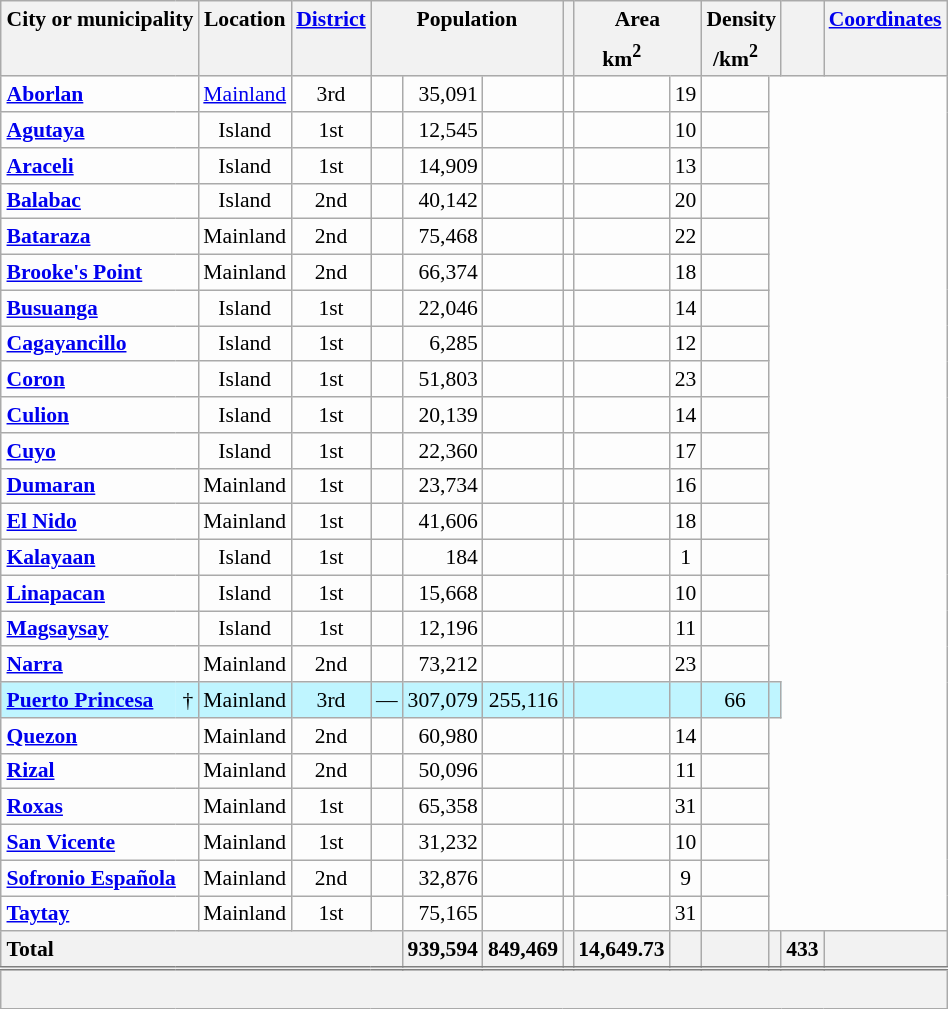<table class="wikitable sortable" style="margin:auto;table-layout:fixed;text-align:right;background-color:#FDFDFD;font-size:90%;">
<tr>
<th scope="col" style="border-bottom:none;" class="unsortable" colspan=2>City or municipality</th>
<th scope="col" style="border-bottom:none;" class="unsortable">Location</th>
<th scope="col" style="border-bottom:none;" class="unsortable"><a href='#'>District</a></th>
<th scope="col" style="border-bottom:none;" class="unsortable" colspan=3>Population</th>
<th scope="col" style="border-bottom:none;" class="unsortable"></th>
<th scope="col" style="border-bottom:none;" class="unsortable" colspan=2>Area</th>
<th scope="col" style="border-bottom:none;" class="unsortable" colspan=2>Density</th>
<th scope="col" style="border-bottom:none;" class="unsortable"></th>
<th scope="col" style="border-bottom:none;" class="unsortable"><a href='#'>Coordinates</a></th>
</tr>
<tr>
<th scope="col" style="border-top:none;" colspan=2></th>
<th scope="col" style="border-top:none;"></th>
<th scope="col" style="border-top:none;"></th>
<th scope="col" style="border-style:hidden hidden solid solid;" colspan=2></th>
<th scope="col" style="border-style:hidden solid solid hidden;"></th>
<th scope="col" style="border-top:none;"></th>
<th scope="col" style="border-style:hidden hidden solid solid;">km<sup>2</sup></th>
<th scope="col" style="border-style:hidden solid solid hidden;" class="unsortable"></th>
<th scope="col" style="border-style:hidden hidden solid solid;">/km<sup>2</sup></th>
<th scope="col" style="border-style:hidden solid solid hidden;" class="unsortable"></th>
<th scope="col" style="border-top:none;"></th>
<th scope="col" style="border-top:none;"></th>
</tr>
<tr>
<th scope="row" style="text-align:left;background-color:initial;" colspan=2><a href='#'>Aborlan</a></th>
<td style="text-align:center;"><a href='#'>Mainland</a></td>
<td style="text-align:center;">3rd</td>
<td></td>
<td>35,091</td>
<td></td>
<td></td>
<td></td>
<td style="text-align:center;">19</td>
<td style="text-align:center;" data-sort-value="9.4371"></td>
</tr>
<tr>
<th scope="row" style="text-align:left;background-color:initial;" colspan=2><a href='#'>Agutaya</a></th>
<td style="text-align:center;">Island</td>
<td style="text-align:center;">1st</td>
<td></td>
<td>12,545</td>
<td></td>
<td></td>
<td></td>
<td style="text-align:center;">10</td>
<td style="text-align:center;" data-sort-value="11.1511"></td>
</tr>
<tr>
<th scope="row" style="text-align:left;background-color:initial;" colspan=2><a href='#'>Araceli</a></th>
<td style="text-align:center;">Island</td>
<td style="text-align:center;">1st</td>
<td></td>
<td>14,909</td>
<td></td>
<td></td>
<td></td>
<td style="text-align:center;">13</td>
<td style="text-align:center;" data-sort-value="10.5535"></td>
</tr>
<tr>
<th scope="row" style="text-align:left;background-color:initial;" colspan=2><a href='#'>Balabac</a></th>
<td style="text-align:center;">Island</td>
<td style="text-align:center;">2nd</td>
<td></td>
<td>40,142</td>
<td></td>
<td></td>
<td></td>
<td style="text-align:center;">20</td>
<td style="text-align:center;" data-sort-value="7.9866"></td>
</tr>
<tr>
<th scope="row" style="text-align:left;background-color:initial;" colspan=2><a href='#'>Bataraza</a></th>
<td style="text-align:center;">Mainland</td>
<td style="text-align:center;">2nd</td>
<td></td>
<td>75,468</td>
<td></td>
<td></td>
<td></td>
<td style="text-align:center;">22</td>
<td style="text-align:center;" data-sort-value="8.6722"></td>
</tr>
<tr>
<th scope="row" style="text-align:left;background-color:initial;" colspan=2><a href='#'>Brooke's Point</a></th>
<td style="text-align:center;">Mainland</td>
<td style="text-align:center;">2nd</td>
<td></td>
<td>66,374</td>
<td></td>
<td></td>
<td></td>
<td style="text-align:center;">18</td>
<td style="text-align:center;" data-sort-value="8.7737"></td>
</tr>
<tr>
<th scope="row" style="text-align:left;background-color:initial;" colspan=2><a href='#'>Busuanga</a></th>
<td style="text-align:center;">Island</td>
<td style="text-align:center;">1st</td>
<td></td>
<td>22,046</td>
<td></td>
<td></td>
<td></td>
<td style="text-align:center;">14</td>
<td style="text-align:center;" data-sort-value="12.1332"></td>
</tr>
<tr>
<th scope="row" style="text-align:left;background-color:initial;" colspan=2><a href='#'>Cagayancillo</a></th>
<td style="text-align:center;">Island</td>
<td style="text-align:center;">1st</td>
<td></td>
<td>6,285</td>
<td></td>
<td></td>
<td></td>
<td style="text-align:center;">12</td>
<td style="text-align:center;" data-sort-value="9.5769"></td>
</tr>
<tr>
<th scope="row" style="text-align:left;background-color:initial;" colspan=2><a href='#'>Coron</a></th>
<td style="text-align:center;">Island</td>
<td style="text-align:center;">1st</td>
<td></td>
<td>51,803</td>
<td></td>
<td></td>
<td></td>
<td style="text-align:center;">23</td>
<td style="text-align:center;" data-sort-value="11.9988"></td>
</tr>
<tr>
<th scope="row" style="text-align:left;background-color:initial;" colspan=2><a href='#'>Culion</a></th>
<td style="text-align:center;">Island</td>
<td style="text-align:center;">1st</td>
<td></td>
<td>20,139</td>
<td></td>
<td></td>
<td></td>
<td style="text-align:center;">14</td>
<td style="text-align:center;" data-sort-value="11.8905"></td>
</tr>
<tr>
<th scope="row" style="text-align:left;background-color:initial;" colspan=2><a href='#'>Cuyo</a></th>
<td style="text-align:center;">Island</td>
<td style="text-align:center;">1st</td>
<td></td>
<td>22,360</td>
<td></td>
<td></td>
<td></td>
<td style="text-align:center;">17</td>
<td style="text-align:center;" data-sort-value="10.8486"></td>
</tr>
<tr>
<th scope="row" style="text-align:left;background-color:initial;" colspan=2><a href='#'>Dumaran</a></th>
<td style="text-align:center;">Mainland</td>
<td style="text-align:center;">1st</td>
<td></td>
<td>23,734</td>
<td></td>
<td></td>
<td></td>
<td style="text-align:center;">16</td>
<td style="text-align:center;" data-sort-value="10.5265"></td>
</tr>
<tr>
<th scope="row" style="text-align:left;background-color:initial;" colspan=2><a href='#'>El Nido</a></th>
<td style="text-align:center;">Mainland</td>
<td style="text-align:center;">1st</td>
<td></td>
<td>41,606</td>
<td></td>
<td></td>
<td></td>
<td style="text-align:center;">18</td>
<td style="text-align:center;" data-sort-value="11.1795"></td>
</tr>
<tr>
<th scope="row" style="text-align:left;background-color:initial;" colspan=2><a href='#'>Kalayaan</a></th>
<td style="text-align:center;">Island</td>
<td style="text-align:center;">1st</td>
<td></td>
<td>184</td>
<td></td>
<td></td>
<td></td>
<td style="text-align:center;">1</td>
<td style="text-align:center;" data-sort-value="11.0534"></td>
</tr>
<tr>
<th scope="row" style="text-align:left;background-color:initial;" colspan=2><a href='#'>Linapacan</a></th>
<td style="text-align:center;">Island</td>
<td style="text-align:center;">1st</td>
<td></td>
<td>15,668</td>
<td></td>
<td></td>
<td></td>
<td style="text-align:center;">10</td>
<td style="text-align:center;" data-sort-value="11.4910"></td>
</tr>
<tr>
<th scope="row" style="text-align:left;background-color:initial;" colspan=2><a href='#'>Magsaysay</a></th>
<td style="text-align:center;">Island</td>
<td style="text-align:center;">1st</td>
<td></td>
<td>12,196</td>
<td></td>
<td></td>
<td></td>
<td style="text-align:center;">11</td>
<td style="text-align:center;" data-sort-value="10.8645"></td>
</tr>
<tr>
<th scope="row" style="text-align:left;background-color:initial;" colspan=2><a href='#'>Narra</a></th>
<td style="text-align:center;">Mainland</td>
<td style="text-align:center;">2nd</td>
<td></td>
<td>73,212</td>
<td></td>
<td></td>
<td></td>
<td style="text-align:center;">23</td>
<td style="text-align:center;" data-sort-value="9.2694"></td>
</tr>
<tr style="background-color:#BFF5FF;">
<th scope="row" style="text-align:left;background-color:#BFF5FF;border-right:0;"><a href='#'>Puerto Princesa</a></th>
<td style="text-align:right;border-left:0;">†</td>
<td style="text-align:center;">Mainland</td>
<td style="text-align:center;">3rd</td>
<td>—</td>
<td>307,079</td>
<td>255,116</td>
<td></td>
<td></td>
<td></td>
<td style="text-align:center;">66</td>
<td style="text-align:center;" data-sort-value="9.7400"></td>
</tr>
<tr>
<th scope="row" style="text-align:left;background-color:initial;" colspan=2><a href='#'>Quezon</a></th>
<td style="text-align:center;">Mainland</td>
<td style="text-align:center;">2nd</td>
<td></td>
<td>60,980</td>
<td></td>
<td></td>
<td></td>
<td style="text-align:center;">14</td>
<td style="text-align:center;" data-sort-value="9.2368"></td>
</tr>
<tr>
<th scope="row" style="text-align:left;background-color:initial;" colspan=2><a href='#'>Rizal</a></th>
<td style="text-align:center;">Mainland</td>
<td style="text-align:center;">2nd</td>
<td></td>
<td>50,096</td>
<td></td>
<td></td>
<td></td>
<td style="text-align:center;">11</td>
<td style="text-align:center;" data-sort-value="9.0302"></td>
</tr>
<tr>
<th scope="row" style="text-align:left;background-color:initial;" colspan=2><a href='#'>Roxas</a></th>
<td style="text-align:center;">Mainland</td>
<td style="text-align:center;">1st</td>
<td></td>
<td>65,358</td>
<td></td>
<td></td>
<td></td>
<td style="text-align:center;">31</td>
<td style="text-align:center;" data-sort-value="10.3196"></td>
</tr>
<tr>
<th scope="row" style="text-align:left;background-color:initial;" colspan=2><a href='#'>San Vicente</a></th>
<td style="text-align:center;">Mainland</td>
<td style="text-align:center;">1st</td>
<td></td>
<td>31,232</td>
<td></td>
<td></td>
<td></td>
<td style="text-align:center;">10</td>
<td style="text-align:center;" data-sort-value="10.5289"></td>
</tr>
<tr>
<th scope="row" style="text-align:left;background-color:initial;" colspan=2><a href='#'>Sofronio Española</a></th>
<td style="text-align:center;">Mainland</td>
<td style="text-align:center;">2nd</td>
<td></td>
<td>32,876</td>
<td></td>
<td></td>
<td></td>
<td style="text-align:center;">9</td>
<td style="text-align:center;" data-sort-value="8.9669"></td>
</tr>
<tr>
<th scope="row" style="text-align:left;background-color:initial;" colspan=2><a href='#'>Taytay</a></th>
<td style="text-align:center;">Mainland</td>
<td style="text-align:center;">1st</td>
<td></td>
<td>75,165</td>
<td></td>
<td></td>
<td></td>
<td style="text-align:center;">31</td>
<td style="text-align:center;" data-sort-value="10.8256"></td>
</tr>
<tr class="sortbottom">
<th scope="row" colspan=5 style="text-align:left;">Total</th>
<th scope="col" style="text-align:right;">939,594</th>
<th scope="col" style="text-align:right;">849,469</th>
<th scope="col" style="text-align:right;"></th>
<th scope="col" style="text-align:right;">14,649.73</th>
<th scope="col"></th>
<th scope="col" style="text-align:right;"></th>
<th scope="col" style="text-align:right;"></th>
<th scope="col">433</th>
<th scope="col" style="font-style:italic;"></th>
</tr>
<tr class="sortbottom" style="background-color:#F2F2F2;border-top:double grey;line-height:1.3em;">
<td colspan=14><br></td>
</tr>
</table>
